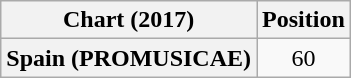<table class="wikitable plainrowheaders" style="text-align:center;">
<tr>
<th>Chart (2017)</th>
<th>Position</th>
</tr>
<tr>
<th scope="row">Spain (PROMUSICAE)</th>
<td>60</td>
</tr>
</table>
